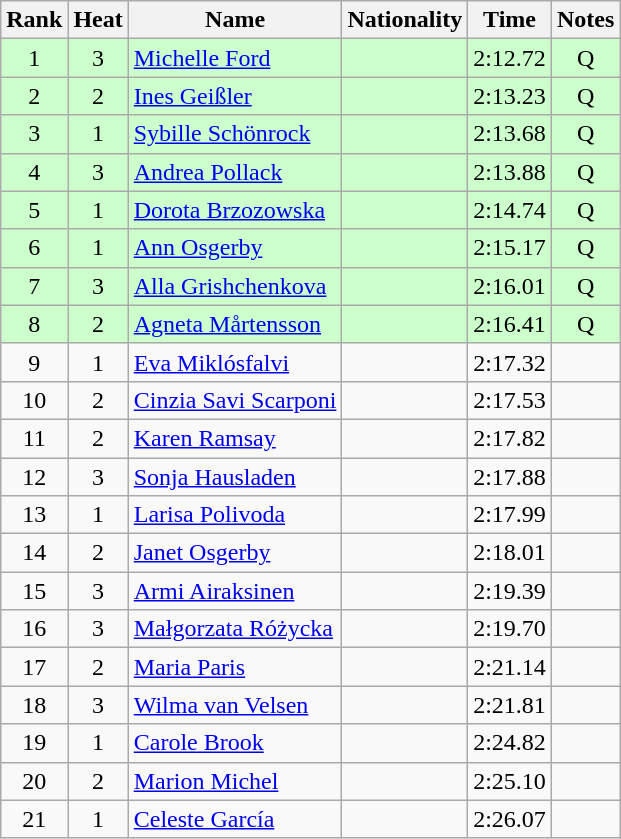<table class="wikitable sortable" style="text-align:center">
<tr>
<th>Rank</th>
<th>Heat</th>
<th>Name</th>
<th>Nationality</th>
<th>Time</th>
<th>Notes</th>
</tr>
<tr bgcolor=ccffcc>
<td>1</td>
<td>3</td>
<td align=left><a href='#'>Michelle Ford</a></td>
<td align=left></td>
<td>2:12.72</td>
<td>Q</td>
</tr>
<tr bgcolor=ccffcc>
<td>2</td>
<td>2</td>
<td align=left><a href='#'>Ines Geißler</a></td>
<td align=left></td>
<td>2:13.23</td>
<td>Q</td>
</tr>
<tr bgcolor=ccffcc>
<td>3</td>
<td>1</td>
<td align=left><a href='#'>Sybille Schönrock</a></td>
<td align=left></td>
<td>2:13.68</td>
<td>Q</td>
</tr>
<tr bgcolor=ccffcc>
<td>4</td>
<td>3</td>
<td align=left><a href='#'>Andrea Pollack</a></td>
<td align=left></td>
<td>2:13.88</td>
<td>Q</td>
</tr>
<tr bgcolor=ccffcc>
<td>5</td>
<td>1</td>
<td align=left><a href='#'>Dorota Brzozowska</a></td>
<td align=left></td>
<td>2:14.74</td>
<td>Q</td>
</tr>
<tr bgcolor=ccffcc>
<td>6</td>
<td>1</td>
<td align=left><a href='#'>Ann Osgerby</a></td>
<td align=left></td>
<td>2:15.17</td>
<td>Q</td>
</tr>
<tr bgcolor=ccffcc>
<td>7</td>
<td>3</td>
<td align=left><a href='#'>Alla Grishchenkova</a></td>
<td align=left></td>
<td>2:16.01</td>
<td>Q</td>
</tr>
<tr bgcolor=ccffcc>
<td>8</td>
<td>2</td>
<td align=left><a href='#'>Agneta Mårtensson</a></td>
<td align=left></td>
<td>2:16.41</td>
<td>Q</td>
</tr>
<tr>
<td>9</td>
<td>1</td>
<td align=left><a href='#'>Eva Miklósfalvi</a></td>
<td align=left></td>
<td>2:17.32</td>
<td></td>
</tr>
<tr>
<td>10</td>
<td>2</td>
<td align=left><a href='#'>Cinzia Savi Scarponi</a></td>
<td align=left></td>
<td>2:17.53</td>
<td></td>
</tr>
<tr>
<td>11</td>
<td>2</td>
<td align=left><a href='#'>Karen Ramsay</a></td>
<td align=left></td>
<td>2:17.82</td>
<td></td>
</tr>
<tr>
<td>12</td>
<td>3</td>
<td align=left><a href='#'>Sonja Hausladen</a></td>
<td align=left></td>
<td>2:17.88</td>
<td></td>
</tr>
<tr>
<td>13</td>
<td>1</td>
<td align=left><a href='#'>Larisa Polivoda</a></td>
<td align=left></td>
<td>2:17.99</td>
<td></td>
</tr>
<tr>
<td>14</td>
<td>2</td>
<td align=left><a href='#'>Janet Osgerby</a></td>
<td align=left></td>
<td>2:18.01</td>
<td></td>
</tr>
<tr>
<td>15</td>
<td>3</td>
<td align=left><a href='#'>Armi Airaksinen</a></td>
<td align=left></td>
<td>2:19.39</td>
<td></td>
</tr>
<tr>
<td>16</td>
<td>3</td>
<td align=left><a href='#'>Małgorzata Różycka</a></td>
<td align=left></td>
<td>2:19.70</td>
<td></td>
</tr>
<tr>
<td>17</td>
<td>2</td>
<td align=left><a href='#'>Maria Paris</a></td>
<td align=left></td>
<td>2:21.14</td>
<td></td>
</tr>
<tr>
<td>18</td>
<td>3</td>
<td align=left><a href='#'>Wilma van Velsen</a></td>
<td align=left></td>
<td>2:21.81</td>
<td></td>
</tr>
<tr>
<td>19</td>
<td>1</td>
<td align=left><a href='#'>Carole Brook</a></td>
<td align=left></td>
<td>2:24.82</td>
<td></td>
</tr>
<tr>
<td>20</td>
<td>2</td>
<td align=left><a href='#'>Marion Michel</a></td>
<td align=left></td>
<td>2:25.10</td>
<td></td>
</tr>
<tr>
<td>21</td>
<td>1</td>
<td align=left><a href='#'>Celeste García</a></td>
<td align=left></td>
<td>2:26.07</td>
<td></td>
</tr>
</table>
